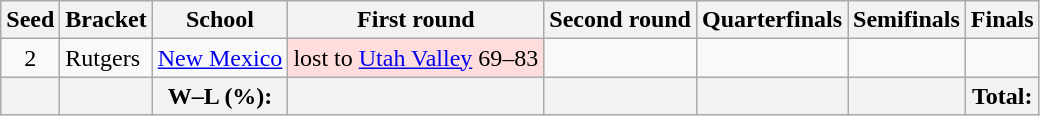<table class="wikitable" style="white-space:nowrap; font-size:100%;">
<tr>
<th>Seed</th>
<th>Bracket</th>
<th>School</th>
<th>First round</th>
<th>Second round</th>
<th>Quarterfinals</th>
<th>Semifinals</th>
<th>Finals</th>
</tr>
<tr>
<td align=center>2</td>
<td>Rutgers</td>
<td><a href='#'>New Mexico</a></td>
<td style="background:#ffdddd;">lost to <a href='#'>Utah Valley</a> 69–83</td>
<td></td>
<td></td>
<td></td>
<td></td>
</tr>
<tr>
<th></th>
<th></th>
<th>W–L (%):</th>
<th></th>
<th></th>
<th></th>
<th></th>
<th>Total: </th>
</tr>
</table>
